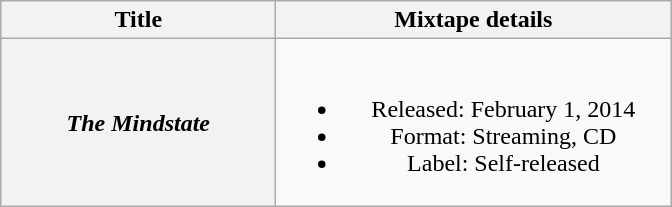<table class="wikitable plainrowheaders" style="text-align: center;">
<tr>
<th scope="col" style="width:11em;">Title</th>
<th scope="col" style="width:16em;">Mixtape details</th>
</tr>
<tr>
<th scope="row"><em>The Mindstate</em></th>
<td><br><ul><li>Released: February 1, 2014</li><li>Format: Streaming, CD</li><li>Label: Self-released</li></ul></td>
</tr>
</table>
